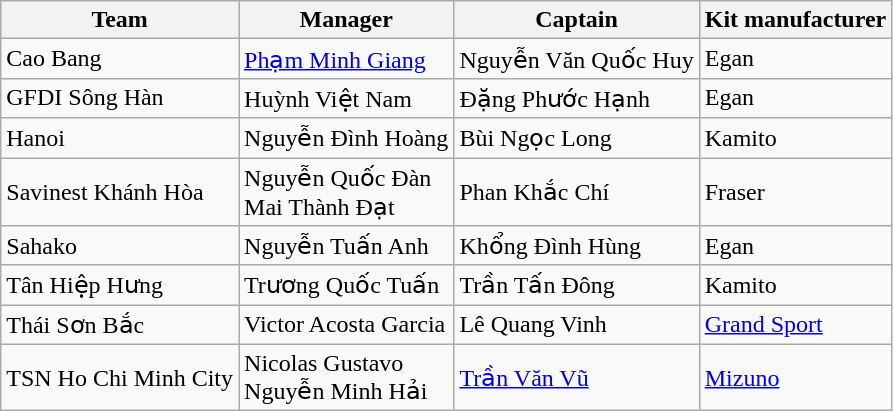<table class="wikitable sortable" style="text-align:left;">
<tr>
<th>Team</th>
<th>Manager</th>
<th>Captain</th>
<th>Kit manufacturer</th>
</tr>
<tr>
<td>Cao Bang</td>
<td> <a href='#'>Phạm Minh Giang</a></td>
<td> Nguyễn Văn Quốc Huy</td>
<td> Egan</td>
</tr>
<tr>
<td>GFDI Sông Hàn</td>
<td> Huỳnh Việt Nam</td>
<td> Đặng Phước Hạnh</td>
<td> Egan</td>
</tr>
<tr>
<td>Hanoi</td>
<td> Nguyễn Đình Hoàng</td>
<td> Bùi Ngọc Long</td>
<td> Kamito</td>
</tr>
<tr>
<td>Savinest Khánh Hòa</td>
<td> Nguyễn Quốc Đàn <br>  Mai Thành Đạt</td>
<td> Phan Khắc Chí</td>
<td> Fraser</td>
</tr>
<tr>
<td>Sahako</td>
<td> Nguyễn Tuấn Anh</td>
<td> Khổng Đình Hùng</td>
<td> Egan</td>
</tr>
<tr>
<td>Tân Hiệp Hưng</td>
<td> Trương Quốc Tuấn</td>
<td> Trần Tấn Đông</td>
<td> Kamito</td>
</tr>
<tr>
<td>Thái Sơn Bắc</td>
<td> Victor Acosta Garcia</td>
<td> Lê Quang Vinh</td>
<td> <a href='#'>Grand Sport</a></td>
</tr>
<tr>
<td>TSN Ho Chi Minh City</td>
<td> Nicolas Gustavo <br>  Nguyễn Minh Hải</td>
<td> <a href='#'>Trần Văn Vũ</a></td>
<td> <a href='#'>Mizuno</a></td>
</tr>
</table>
